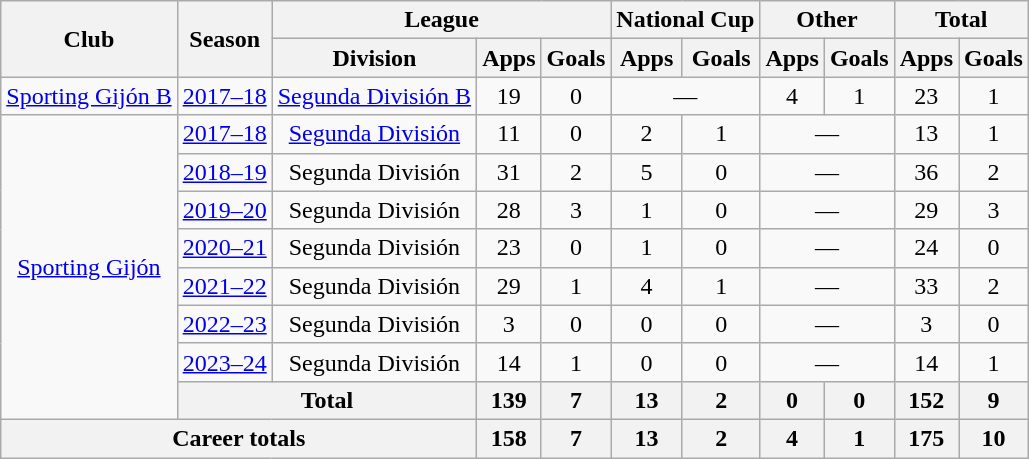<table class="wikitable" style="text-align:center">
<tr>
<th rowspan="2">Club</th>
<th rowspan="2">Season</th>
<th colspan="3">League</th>
<th colspan="2">National Cup</th>
<th colspan="2">Other</th>
<th colspan="2">Total</th>
</tr>
<tr>
<th>Division</th>
<th>Apps</th>
<th>Goals</th>
<th>Apps</th>
<th>Goals</th>
<th>Apps</th>
<th>Goals</th>
<th>Apps</th>
<th>Goals</th>
</tr>
<tr>
<td><a href='#'>Sporting Gijón B</a></td>
<td><a href='#'>2017–18</a></td>
<td><a href='#'>Segunda División B</a></td>
<td>19</td>
<td>0</td>
<td colspan="2">—</td>
<td>4</td>
<td>1</td>
<td>23</td>
<td>1</td>
</tr>
<tr>
<td rowspan="8"><a href='#'>Sporting Gijón</a></td>
<td><a href='#'>2017–18</a></td>
<td><a href='#'>Segunda División</a></td>
<td>11</td>
<td>0</td>
<td>2</td>
<td>1</td>
<td colspan="2">—</td>
<td>13</td>
<td>1</td>
</tr>
<tr>
<td><a href='#'>2018–19</a></td>
<td>Segunda División</td>
<td>31</td>
<td>2</td>
<td>5</td>
<td>0</td>
<td colspan="2">—</td>
<td>36</td>
<td>2</td>
</tr>
<tr>
<td><a href='#'>2019–20</a></td>
<td>Segunda División</td>
<td>28</td>
<td>3</td>
<td>1</td>
<td>0</td>
<td colspan="2">—</td>
<td>29</td>
<td>3</td>
</tr>
<tr>
<td><a href='#'>2020–21</a></td>
<td>Segunda División</td>
<td>23</td>
<td>0</td>
<td>1</td>
<td>0</td>
<td colspan="2">—</td>
<td>24</td>
<td>0</td>
</tr>
<tr>
<td><a href='#'>2021–22</a></td>
<td>Segunda División</td>
<td>29</td>
<td>1</td>
<td>4</td>
<td>1</td>
<td colspan="2">—</td>
<td>33</td>
<td>2</td>
</tr>
<tr>
<td><a href='#'>2022–23</a></td>
<td>Segunda División</td>
<td>3</td>
<td>0</td>
<td>0</td>
<td>0</td>
<td colspan="2">—</td>
<td>3</td>
<td>0</td>
</tr>
<tr>
<td><a href='#'>2023–24</a></td>
<td>Segunda División</td>
<td>14</td>
<td>1</td>
<td>0</td>
<td>0</td>
<td colspan="2">—</td>
<td>14</td>
<td>1</td>
</tr>
<tr>
<th colspan="2">Total</th>
<th>139</th>
<th>7</th>
<th>13</th>
<th>2</th>
<th>0</th>
<th>0</th>
<th>152</th>
<th>9</th>
</tr>
<tr>
<th colspan="3">Career totals</th>
<th>158</th>
<th>7</th>
<th>13</th>
<th>2</th>
<th>4</th>
<th>1</th>
<th>175</th>
<th>10</th>
</tr>
</table>
